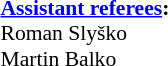<table width=50% style="font-size: 90%">
<tr>
<td><br><strong><a href='#'>Assistant referees</a>:</strong>
<br>  Roman Slyško
<br>  Martin Balko</td>
</tr>
</table>
